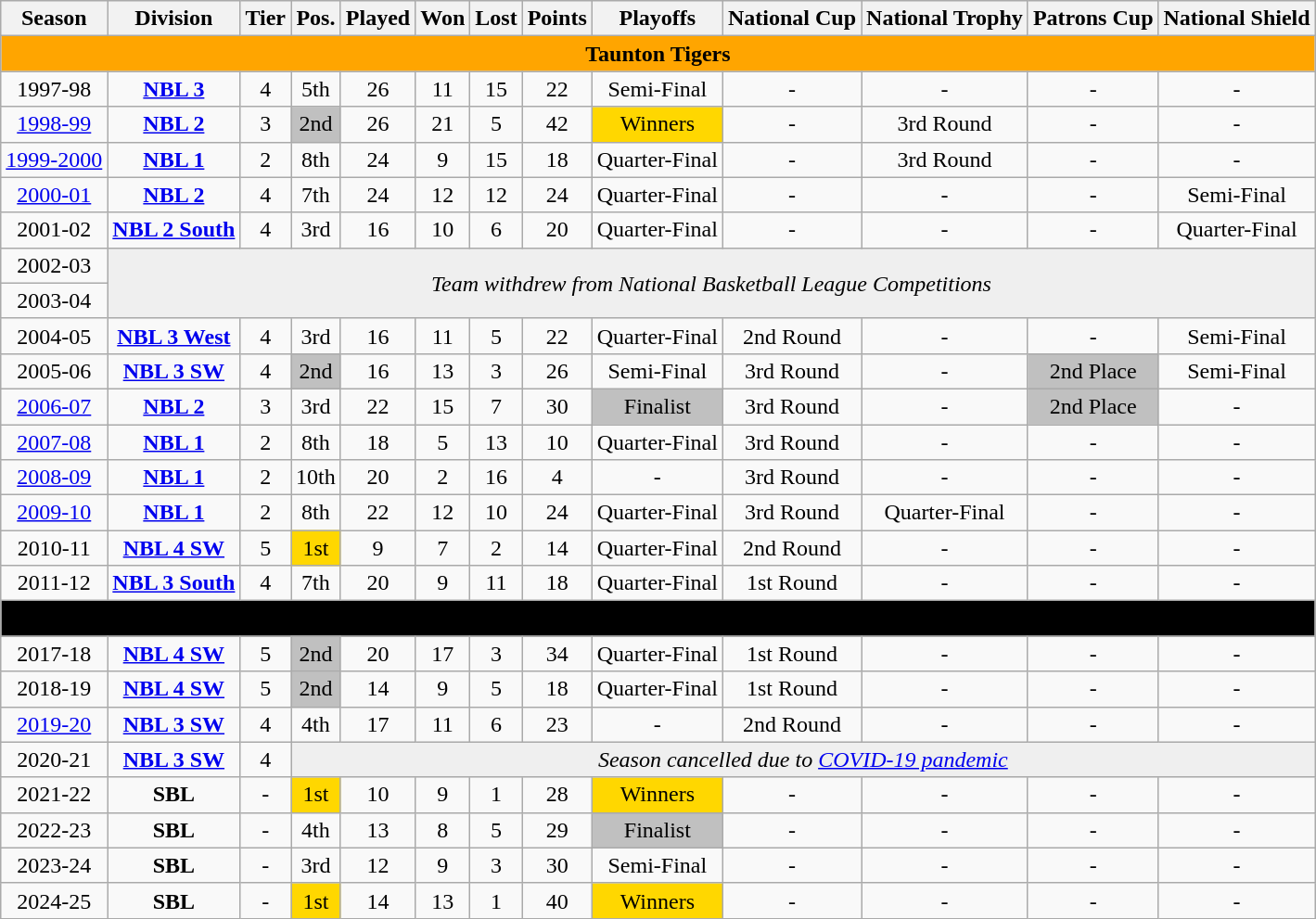<table class="wikitable" style="text-align: center;">
<tr bgcolor="#efefef">
<th>Season</th>
<th>Division</th>
<th>Tier</th>
<th>Pos.</th>
<th>Played</th>
<th>Won</th>
<th>Lost</th>
<th>Points</th>
<th>Playoffs</th>
<th>National Cup</th>
<th>National Trophy</th>
<th>Patrons Cup</th>
<th>National Shield</th>
</tr>
<tr>
<td colspan="14" align=center bgcolor="orange"><span><strong>Taunton Tigers</strong></span></td>
</tr>
<tr>
<td>1997-98</td>
<td><strong><a href='#'>NBL 3</a></strong></td>
<td>4</td>
<td>5th</td>
<td>26</td>
<td>11</td>
<td>15</td>
<td>22</td>
<td>Semi-Final</td>
<td>-</td>
<td>-</td>
<td>-</td>
<td>-</td>
</tr>
<tr>
<td><a href='#'>1998-99</a></td>
<td><strong><a href='#'>NBL 2</a></strong></td>
<td>3</td>
<td bgcolor=silver>2nd</td>
<td>26</td>
<td>21</td>
<td>5</td>
<td>42</td>
<td bgcolor=gold>Winners</td>
<td>-</td>
<td>3rd Round</td>
<td>-</td>
<td>-</td>
</tr>
<tr>
<td><a href='#'>1999-2000</a></td>
<td><strong><a href='#'>NBL 1</a></strong></td>
<td>2</td>
<td>8th</td>
<td>24</td>
<td>9</td>
<td>15</td>
<td>18</td>
<td>Quarter-Final</td>
<td>-</td>
<td>3rd Round</td>
<td>-</td>
<td>-</td>
</tr>
<tr>
<td><a href='#'>2000-01</a></td>
<td><strong><a href='#'>NBL 2</a></strong></td>
<td>4</td>
<td>7th</td>
<td>24</td>
<td>12</td>
<td>12</td>
<td>24</td>
<td>Quarter-Final</td>
<td>-</td>
<td>-</td>
<td>-</td>
<td>Semi-Final</td>
</tr>
<tr>
<td>2001-02</td>
<td><strong><a href='#'>NBL 2 South</a></strong></td>
<td>4</td>
<td>3rd</td>
<td>16</td>
<td>10</td>
<td>6</td>
<td>20</td>
<td>Quarter-Final</td>
<td>-</td>
<td>-</td>
<td>-</td>
<td>Quarter-Final</td>
</tr>
<tr>
<td>2002-03</td>
<td colspan=12 rowspan=2 bgcolor=#efefef><em>Team withdrew from National Basketball League Competitions</em></td>
</tr>
<tr>
<td>2003-04</td>
</tr>
<tr>
<td>2004-05</td>
<td><strong><a href='#'>NBL 3 West</a></strong></td>
<td>4</td>
<td>3rd</td>
<td>16</td>
<td>11</td>
<td>5</td>
<td>22</td>
<td>Quarter-Final</td>
<td>2nd Round</td>
<td>-</td>
<td>-</td>
<td>Semi-Final</td>
</tr>
<tr>
<td>2005-06</td>
<td><strong><a href='#'>NBL 3 SW</a></strong></td>
<td>4</td>
<td bgcolor=silver>2nd</td>
<td>16</td>
<td>13</td>
<td>3</td>
<td>26</td>
<td>Semi-Final</td>
<td>3rd Round</td>
<td>-</td>
<td bgcolor=silver>2nd Place</td>
<td>Semi-Final</td>
</tr>
<tr>
<td><a href='#'>2006-07</a></td>
<td><strong><a href='#'>NBL 2</a></strong></td>
<td>3</td>
<td>3rd</td>
<td>22</td>
<td>15</td>
<td>7</td>
<td>30</td>
<td bgcolor=silver>Finalist</td>
<td>3rd Round</td>
<td>-</td>
<td bgcolor=silver>2nd Place</td>
<td>-</td>
</tr>
<tr>
<td><a href='#'>2007-08</a></td>
<td><strong><a href='#'>NBL 1</a></strong></td>
<td>2</td>
<td>8th</td>
<td>18</td>
<td>5</td>
<td>13</td>
<td>10</td>
<td>Quarter-Final</td>
<td>3rd Round</td>
<td>-</td>
<td>-</td>
<td>-</td>
</tr>
<tr>
<td><a href='#'>2008-09</a></td>
<td><strong><a href='#'>NBL 1</a></strong></td>
<td>2</td>
<td>10th</td>
<td>20</td>
<td>2</td>
<td>16</td>
<td>4</td>
<td>-</td>
<td>3rd Round</td>
<td>-</td>
<td>-</td>
<td>-</td>
</tr>
<tr>
<td><a href='#'>2009-10</a></td>
<td><strong><a href='#'>NBL 1</a></strong></td>
<td>2</td>
<td>8th</td>
<td>22</td>
<td>12</td>
<td>10</td>
<td>24</td>
<td>Quarter-Final</td>
<td>3rd Round</td>
<td>Quarter-Final</td>
<td>-</td>
<td>-</td>
</tr>
<tr>
<td>2010-11</td>
<td><strong><a href='#'>NBL 4 SW</a></strong></td>
<td>5</td>
<td bgcolor=gold>1st</td>
<td>9</td>
<td>7</td>
<td>2</td>
<td>14</td>
<td>Quarter-Final</td>
<td>2nd Round</td>
<td>-</td>
<td>-</td>
<td>-</td>
</tr>
<tr>
<td>2011-12</td>
<td><strong><a href='#'>NBL 3 South</a></strong></td>
<td>4</td>
<td>7th</td>
<td>20</td>
<td>9</td>
<td>11</td>
<td>18</td>
<td>Quarter-Final</td>
<td>1st Round</td>
<td>-</td>
<td>-</td>
<td>-</td>
</tr>
<tr>
<td colspan="14" align=center bgcolor="black"><span><strong>Huish Tigers</strong></span></td>
</tr>
<tr>
<td>2017-18</td>
<td><strong><a href='#'>NBL 4 SW</a></strong></td>
<td>5</td>
<td bgcolor=silver>2nd</td>
<td>20</td>
<td>17</td>
<td>3</td>
<td>34</td>
<td>Quarter-Final</td>
<td>1st Round</td>
<td>-</td>
<td>-</td>
<td>-</td>
</tr>
<tr>
<td>2018-19</td>
<td><strong><a href='#'>NBL 4 SW</a></strong></td>
<td>5</td>
<td bgcolor=silver>2nd</td>
<td>14</td>
<td>9</td>
<td>5</td>
<td>18</td>
<td>Quarter-Final</td>
<td>1st Round</td>
<td>-</td>
<td>-</td>
<td>-</td>
</tr>
<tr>
<td><a href='#'>2019-20</a></td>
<td><strong><a href='#'>NBL 3 SW</a></strong></td>
<td>4</td>
<td>4th</td>
<td>17</td>
<td>11</td>
<td>6</td>
<td>23</td>
<td>-</td>
<td>2nd Round</td>
<td>-</td>
<td>-</td>
<td>-</td>
</tr>
<tr>
<td>2020-21</td>
<td><strong><a href='#'>NBL 3 SW</a></strong></td>
<td>4</td>
<td colspan=10 bgcolor=#efefef><em>Season cancelled due to <a href='#'>COVID-19 pandemic</a></em></td>
</tr>
<tr>
<td>2021-22</td>
<td><strong>SBL</strong></td>
<td>-</td>
<td bgcolor=gold>1st</td>
<td>10</td>
<td>9</td>
<td>1</td>
<td>28</td>
<td bgcolor=gold>Winners</td>
<td>-</td>
<td>-</td>
<td>-</td>
<td>-</td>
</tr>
<tr>
<td>2022-23</td>
<td><strong>SBL</strong></td>
<td>-</td>
<td>4th</td>
<td>13</td>
<td>8</td>
<td>5</td>
<td>29</td>
<td bgcolor=silver>Finalist</td>
<td>-</td>
<td>-</td>
<td>-</td>
<td>-</td>
</tr>
<tr>
<td>2023-24</td>
<td><strong>SBL</strong></td>
<td>-</td>
<td>3rd</td>
<td>12</td>
<td>9</td>
<td>3</td>
<td>30</td>
<td>Semi-Final</td>
<td>-</td>
<td>-</td>
<td>-</td>
<td>-</td>
</tr>
<tr>
<td>2024-25</td>
<td><strong>SBL</strong></td>
<td>-</td>
<td bgcolor=gold>1st</td>
<td>14</td>
<td>13</td>
<td>1</td>
<td>40</td>
<td bgcolor=gold>Winners</td>
<td>-</td>
<td>-</td>
<td>-</td>
<td>-</td>
</tr>
</table>
